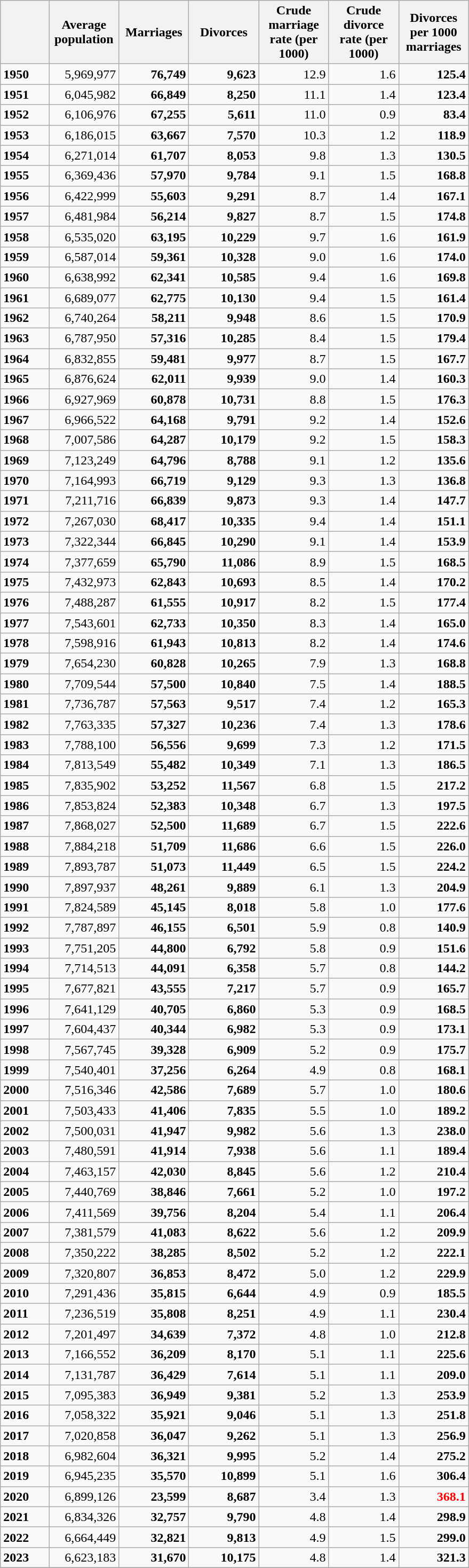<table class="wikitable collapsible collapsed">
<tr>
<th style="width:40pt;"></th>
<th style="width:60pt;">Average population</th>
<th style="width:60pt;">Marriages</th>
<th style="width:60pt;">Divorces</th>
<th style="width:60pt;">Crude marriage rate (per 1000)</th>
<th style="width:60pt;">Crude divorce rate (per 1000)</th>
<th style="width:60pt;">Divorces per 1000 marriages</th>
</tr>
<tr>
<td><strong>1950</strong></td>
<td style="text-align:right;">5,969,977</td>
<td style="text-align:right;"><strong>76,749</strong></td>
<td style="text-align:right;"><strong>9,623</strong></td>
<td style="text-align:right;">12.9</td>
<td style="text-align:right;">1.6</td>
<td style="text-align:right;"><strong>125.4</strong></td>
</tr>
<tr>
<td><strong>1951</strong></td>
<td style="text-align:right;">6,045,982</td>
<td style="text-align:right;"><strong>66,849</strong></td>
<td style="text-align:right;"><strong>8,250</strong></td>
<td style="text-align:right;">11.1</td>
<td style="text-align:right;">1.4</td>
<td style="text-align:right;"><strong>123.4</strong></td>
</tr>
<tr>
<td><strong>1952</strong></td>
<td style="text-align:right;">6,106,976</td>
<td style="text-align:right;"><strong>67,255</strong></td>
<td style="text-align:right;"><strong>5,611</strong></td>
<td style="text-align:right;">11.0</td>
<td style="text-align:right;">0.9</td>
<td style="text-align:right;"><strong>83.4</strong></td>
</tr>
<tr>
<td><strong>1953</strong></td>
<td style="text-align:right;">6,186,015</td>
<td style="text-align:right;"><strong>63,667</strong></td>
<td style="text-align:right;"><strong>7,570</strong></td>
<td style="text-align:right;">10.3</td>
<td style="text-align:right;">1.2</td>
<td style="text-align:right;"><strong>118.9</strong></td>
</tr>
<tr>
<td><strong>1954</strong></td>
<td style="text-align:right;">6,271,014</td>
<td style="text-align:right;"><strong>61,707</strong></td>
<td style="text-align:right;"><strong>8,053</strong></td>
<td style="text-align:right;">9.8</td>
<td style="text-align:right;">1.3</td>
<td style="text-align:right;"><strong>130.5</strong></td>
</tr>
<tr>
<td><strong>1955</strong></td>
<td style="text-align:right;">6,369,436</td>
<td style="text-align:right;"><strong>57,970</strong></td>
<td style="text-align:right;"><strong>9,784</strong></td>
<td style="text-align:right;">9.1</td>
<td style="text-align:right;">1.5</td>
<td style="text-align:right;"><strong>168.8</strong></td>
</tr>
<tr>
<td><strong>1956</strong></td>
<td style="text-align:right;">6,422,999</td>
<td style="text-align:right;"><strong>55,603</strong></td>
<td style="text-align:right;"><strong>9,291</strong></td>
<td style="text-align:right;">8.7</td>
<td style="text-align:right;">1.4</td>
<td style="text-align:right;"><strong>167.1</strong></td>
</tr>
<tr>
<td><strong>1957</strong></td>
<td style="text-align:right;">6,481,984</td>
<td style="text-align:right;"><strong>56,214</strong></td>
<td style="text-align:right;"><strong>9,827</strong></td>
<td style="text-align:right;">8.7</td>
<td style="text-align:right;">1.5</td>
<td style="text-align:right;"><strong>174.8</strong></td>
</tr>
<tr>
<td><strong>1958</strong></td>
<td style="text-align:right;">6,535,020</td>
<td style="text-align:right;"><strong>63,195</strong></td>
<td style="text-align:right;"><strong>10,229</strong></td>
<td style="text-align:right;">9.7</td>
<td style="text-align:right;">1.6</td>
<td style="text-align:right;"><strong>161.9</strong></td>
</tr>
<tr>
<td><strong>1959</strong></td>
<td style="text-align:right;">6,587,014</td>
<td style="text-align:right;"><strong>59,361</strong></td>
<td style="text-align:right;"><strong>10,328</strong></td>
<td style="text-align:right;">9.0</td>
<td style="text-align:right;">1.6</td>
<td style="text-align:right;"><strong>174.0</strong></td>
</tr>
<tr>
<td><strong>1960</strong></td>
<td style="text-align:right;">6,638,992</td>
<td style="text-align:right;"><strong>62,341</strong></td>
<td style="text-align:right;"><strong>10,585</strong></td>
<td style="text-align:right;">9.4</td>
<td style="text-align:right;">1.6</td>
<td style="text-align:right;"><strong>169.8</strong></td>
</tr>
<tr>
<td><strong>1961</strong></td>
<td style="text-align:right;">6,689,077</td>
<td style="text-align:right;"><strong>62,775</strong></td>
<td style="text-align:right;"><strong>10,130</strong></td>
<td style="text-align:right;">9.4</td>
<td style="text-align:right;">1.5</td>
<td style="text-align:right;"><strong>161.4</strong></td>
</tr>
<tr>
<td><strong>1962</strong></td>
<td style="text-align:right;">6,740,264</td>
<td style="text-align:right;"><strong>58,211</strong></td>
<td style="text-align:right;"><strong>9,948</strong></td>
<td style="text-align:right;">8.6</td>
<td style="text-align:right;">1.5</td>
<td style="text-align:right;"><strong>170.9</strong></td>
</tr>
<tr>
<td><strong>1963</strong></td>
<td style="text-align:right;">6,787,950</td>
<td style="text-align:right;"><strong>57,316</strong></td>
<td style="text-align:right;"><strong>10,285</strong></td>
<td style="text-align:right;">8.4</td>
<td style="text-align:right;">1.5</td>
<td style="text-align:right;"><strong>179.4</strong></td>
</tr>
<tr>
<td><strong>1964</strong></td>
<td style="text-align:right;">6,832,855</td>
<td style="text-align:right;"><strong>59,481</strong></td>
<td style="text-align:right;"><strong>9,977</strong></td>
<td style="text-align:right;">8.7</td>
<td style="text-align:right;">1.5</td>
<td style="text-align:right;"><strong>167.7</strong></td>
</tr>
<tr>
<td><strong>1965</strong></td>
<td style="text-align:right;">6,876,624</td>
<td style="text-align:right;"><strong>62,011</strong></td>
<td style="text-align:right;"><strong>9,939</strong></td>
<td style="text-align:right;">9.0</td>
<td style="text-align:right;">1.4</td>
<td style="text-align:right;"><strong>160.3</strong></td>
</tr>
<tr>
<td><strong>1966</strong></td>
<td style="text-align:right;">6,927,969</td>
<td style="text-align:right;"><strong>60,878</strong></td>
<td style="text-align:right;"><strong>10,731</strong></td>
<td style="text-align:right;">8.8</td>
<td style="text-align:right;">1.5</td>
<td style="text-align:right;"><strong>176.3</strong></td>
</tr>
<tr>
<td><strong>1967</strong></td>
<td style="text-align:right;">6,966,522</td>
<td style="text-align:right;"><strong>64,168</strong></td>
<td style="text-align:right;"><strong>9,791</strong></td>
<td style="text-align:right;">9.2</td>
<td style="text-align:right;">1.4</td>
<td style="text-align:right;"><strong>152.6</strong></td>
</tr>
<tr>
<td><strong>1968</strong></td>
<td style="text-align:right;">7,007,586</td>
<td style="text-align:right;"><strong>64,287</strong></td>
<td style="text-align:right;"><strong>10,179</strong></td>
<td style="text-align:right;">9.2</td>
<td style="text-align:right;">1.5</td>
<td style="text-align:right;"><strong>158.3</strong></td>
</tr>
<tr>
<td><strong>1969</strong></td>
<td style="text-align:right;">7,123,249</td>
<td style="text-align:right;"><strong>64,796</strong></td>
<td style="text-align:right;"><strong>8,788</strong></td>
<td style="text-align:right;">9.1</td>
<td style="text-align:right;">1.2</td>
<td style="text-align:right;"><strong>135.6</strong></td>
</tr>
<tr>
<td><strong>1970</strong></td>
<td style="text-align:right;">7,164,993</td>
<td style="text-align:right;"><strong>66,719</strong></td>
<td style="text-align:right;"><strong>9,129</strong></td>
<td style="text-align:right;">9.3</td>
<td style="text-align:right;">1.3</td>
<td style="text-align:right;"><strong>136.8</strong></td>
</tr>
<tr>
<td><strong>1971</strong></td>
<td style="text-align:right;">7,211,716</td>
<td style="text-align:right;"><strong>66,839</strong></td>
<td style="text-align:right;"><strong>9,873</strong></td>
<td style="text-align:right;">9.3</td>
<td style="text-align:right;">1.4</td>
<td style="text-align:right;"><strong>147.7</strong></td>
</tr>
<tr>
<td><strong>1972</strong></td>
<td style="text-align:right;">7,267,030</td>
<td style="text-align:right;"><strong>68,417</strong></td>
<td style="text-align:right;"><strong>10,335</strong></td>
<td style="text-align:right;">9.4</td>
<td style="text-align:right;">1.4</td>
<td style="text-align:right;"><strong>151.1</strong></td>
</tr>
<tr>
<td><strong>1973</strong></td>
<td style="text-align:right;">7,322,344</td>
<td style="text-align:right;"><strong>66,845</strong></td>
<td style="text-align:right;"><strong>10,290</strong></td>
<td style="text-align:right;">9.1</td>
<td style="text-align:right;">1.4</td>
<td style="text-align:right;"><strong>153.9</strong></td>
</tr>
<tr>
<td><strong>1974</strong></td>
<td style="text-align:right;">7,377,659</td>
<td style="text-align:right;"><strong>65,790</strong></td>
<td style="text-align:right;"><strong>11,086</strong></td>
<td style="text-align:right;">8.9</td>
<td style="text-align:right;">1.5</td>
<td style="text-align:right;"><strong>168.5</strong></td>
</tr>
<tr>
<td><strong>1975</strong></td>
<td style="text-align:right;">7,432,973</td>
<td style="text-align:right;"><strong>62,843</strong></td>
<td style="text-align:right;"><strong>10,693</strong></td>
<td style="text-align:right;">8.5</td>
<td style="text-align:right;">1.4</td>
<td style="text-align:right;"><strong>170.2</strong></td>
</tr>
<tr>
<td><strong>1976</strong></td>
<td style="text-align:right;">7,488,287</td>
<td style="text-align:right;"><strong>61,555</strong></td>
<td style="text-align:right;"><strong>10,917</strong></td>
<td style="text-align:right;">8.2</td>
<td style="text-align:right;">1.5</td>
<td style="text-align:right;"><strong>177.4</strong></td>
</tr>
<tr>
<td><strong>1977</strong></td>
<td style="text-align:right;">7,543,601</td>
<td style="text-align:right;"><strong>62,733</strong></td>
<td style="text-align:right;"><strong>10,350</strong></td>
<td style="text-align:right;">8.3</td>
<td style="text-align:right;">1.4</td>
<td style="text-align:right;"><strong>165.0</strong></td>
</tr>
<tr>
<td><strong>1978</strong></td>
<td style="text-align:right;">7,598,916</td>
<td style="text-align:right;"><strong>61,943</strong></td>
<td style="text-align:right;"><strong>10,813</strong></td>
<td style="text-align:right;">8.2</td>
<td style="text-align:right;">1.4</td>
<td style="text-align:right;"><strong>174.6</strong></td>
</tr>
<tr>
<td><strong>1979</strong></td>
<td style="text-align:right;">7,654,230</td>
<td style="text-align:right;"><strong>60,828</strong></td>
<td style="text-align:right;"><strong>10,265</strong></td>
<td style="text-align:right;">7.9</td>
<td style="text-align:right;">1.3</td>
<td style="text-align:right;"><strong>168.8</strong></td>
</tr>
<tr>
<td><strong>1980</strong></td>
<td style="text-align:right;">7,709,544</td>
<td style="text-align:right;"><strong>57,500</strong></td>
<td style="text-align:right;"><strong>10,840</strong></td>
<td style="text-align:right;">7.5</td>
<td style="text-align:right;">1.4</td>
<td style="text-align:right;"><strong>188.5</strong></td>
</tr>
<tr>
<td><strong>1981</strong></td>
<td style="text-align:right;">7,736,787</td>
<td style="text-align:right;"><strong>57,563</strong></td>
<td style="text-align:right;"><strong>9,517</strong></td>
<td style="text-align:right;">7.4</td>
<td style="text-align:right;">1.2</td>
<td style="text-align:right;"><strong>165.3</strong></td>
</tr>
<tr>
<td><strong>1982</strong></td>
<td style="text-align:right;">7,763,335</td>
<td style="text-align:right;"><strong>57,327</strong></td>
<td style="text-align:right;"><strong>10,236</strong></td>
<td style="text-align:right;">7.4</td>
<td style="text-align:right;">1.3</td>
<td style="text-align:right;"><strong>178.6</strong></td>
</tr>
<tr>
<td><strong>1983</strong></td>
<td style="text-align:right;">7,788,100</td>
<td style="text-align:right;"><strong>56,556</strong></td>
<td style="text-align:right;"><strong>9,699</strong></td>
<td style="text-align:right;">7.3</td>
<td style="text-align:right;">1.2</td>
<td style="text-align:right;"><strong>171.5</strong></td>
</tr>
<tr>
<td><strong>1984</strong></td>
<td style="text-align:right;">7,813,549</td>
<td style="text-align:right;"><strong>55,482</strong></td>
<td style="text-align:right;"><strong>10,349</strong></td>
<td style="text-align:right;">7.1</td>
<td style="text-align:right;">1.3</td>
<td style="text-align:right;"><strong>186.5</strong></td>
</tr>
<tr>
<td><strong>1985</strong></td>
<td style="text-align:right;">7,835,902</td>
<td style="text-align:right;"><strong>53,252</strong></td>
<td style="text-align:right;"><strong>11,567</strong></td>
<td style="text-align:right;">6.8</td>
<td style="text-align:right;">1.5</td>
<td style="text-align:right;"><strong>217.2</strong></td>
</tr>
<tr>
<td><strong>1986</strong></td>
<td style="text-align:right;">7,853,824</td>
<td style="text-align:right;"><strong>52,383</strong></td>
<td style="text-align:right;"><strong>10,348</strong></td>
<td style="text-align:right;">6.7</td>
<td style="text-align:right;">1.3</td>
<td style="text-align:right;"><strong>197.5</strong></td>
</tr>
<tr>
<td><strong>1987</strong></td>
<td style="text-align:right;">7,868,027</td>
<td style="text-align:right;"><strong>52,500</strong></td>
<td style="text-align:right;"><strong>11,689</strong></td>
<td style="text-align:right;">6.7</td>
<td style="text-align:right;">1.5</td>
<td style="text-align:right;"><strong>222.6</strong></td>
</tr>
<tr>
<td><strong>1988</strong></td>
<td style="text-align:right;">7,884,218</td>
<td style="text-align:right;"><strong>51,709</strong></td>
<td style="text-align:right;"><strong>11,686</strong></td>
<td style="text-align:right;">6.6</td>
<td style="text-align:right;">1.5</td>
<td style="text-align:right;"><strong>226.0</strong></td>
</tr>
<tr>
<td><strong>1989</strong></td>
<td style="text-align:right;">7,893,787</td>
<td style="text-align:right;"><strong>51,073</strong></td>
<td style="text-align:right;"><strong>11,449</strong></td>
<td style="text-align:right;">6.5</td>
<td style="text-align:right;">1.5</td>
<td style="text-align:right;"><strong>224.2</strong></td>
</tr>
<tr>
<td><strong>1990</strong></td>
<td style="text-align:right;">7,897,937</td>
<td style="text-align:right;"><strong>48,261</strong></td>
<td style="text-align:right;"><strong>9,889</strong></td>
<td style="text-align:right;">6.1</td>
<td style="text-align:right;">1.3</td>
<td style="text-align:right;"><strong>204.9</strong></td>
</tr>
<tr>
<td><strong>1991</strong></td>
<td style="text-align:right;">7,824,589</td>
<td style="text-align:right;"><strong>45,145</strong></td>
<td style="text-align:right;"><strong>8,018</strong></td>
<td style="text-align:right;">5.8</td>
<td style="text-align:right;">1.0</td>
<td style="text-align:right;"><strong>177.6</strong></td>
</tr>
<tr>
<td><strong>1992</strong></td>
<td style="text-align:right;">7,787,897</td>
<td style="text-align:right;"><strong>46,155</strong></td>
<td style="text-align:right;"><strong>6,501</strong></td>
<td style="text-align:right;">5.9</td>
<td style="text-align:right;">0.8</td>
<td style="text-align:right;"><strong>140.9</strong></td>
</tr>
<tr>
<td><strong>1993</strong></td>
<td style="text-align:right;">7,751,205</td>
<td style="text-align:right;"><strong>44,800</strong></td>
<td style="text-align:right;"><strong>6,792</strong></td>
<td style="text-align:right;">5.8</td>
<td style="text-align:right;">0.9</td>
<td style="text-align:right;"><strong>151.6</strong></td>
</tr>
<tr>
<td><strong>1994</strong></td>
<td style="text-align:right;">7,714,513</td>
<td style="text-align:right;"><strong>44,091</strong></td>
<td style="text-align:right;"><strong>6,358</strong></td>
<td style="text-align:right;">5.7</td>
<td style="text-align:right;">0.8</td>
<td style="text-align:right;"><strong>144.2</strong></td>
</tr>
<tr>
<td><strong>1995</strong></td>
<td style="text-align:right;">7,677,821</td>
<td style="text-align:right;"><strong>43,555</strong></td>
<td style="text-align:right;"><strong>7,217</strong></td>
<td style="text-align:right;">5.7</td>
<td style="text-align:right;">0.9</td>
<td style="text-align:right;"><strong>165.7</strong></td>
</tr>
<tr>
<td><strong>1996</strong></td>
<td style="text-align:right;">7,641,129</td>
<td style="text-align:right;"><strong>40,705</strong></td>
<td style="text-align:right;"><strong>6,860</strong></td>
<td style="text-align:right;">5.3</td>
<td style="text-align:right;">0.9</td>
<td style="text-align:right;"><strong>168.5</strong></td>
</tr>
<tr>
<td><strong>1997</strong></td>
<td style="text-align:right;">7,604,437</td>
<td style="text-align:right;"><strong>40,344</strong></td>
<td style="text-align:right;"><strong>6,982</strong></td>
<td style="text-align:right;">5.3</td>
<td style="text-align:right;">0.9</td>
<td style="text-align:right;"><strong>173.1</strong></td>
</tr>
<tr>
<td><strong>1998</strong></td>
<td style="text-align:right;">7,567,745</td>
<td style="text-align:right;"><strong>39,328</strong></td>
<td style="text-align:right;"><strong>6,909</strong></td>
<td style="text-align:right;">5.2</td>
<td style="text-align:right;">0.9</td>
<td style="text-align:right;"><strong>175.7</strong></td>
</tr>
<tr>
<td><strong>1999</strong></td>
<td style="text-align:right;">7,540,401</td>
<td style="text-align:right;"><strong>37,256</strong></td>
<td style="text-align:right;"><strong>6,264</strong></td>
<td style="text-align:right;">4.9</td>
<td style="text-align:right;">0.8</td>
<td style="text-align:right;"><strong>168.1</strong></td>
</tr>
<tr>
<td><strong>2000</strong></td>
<td style="text-align:right;">7,516,346</td>
<td style="text-align:right;"><strong>42,586</strong></td>
<td style="text-align:right;"><strong>7,689</strong></td>
<td style="text-align:right;">5.7</td>
<td style="text-align:right;">1.0</td>
<td style="text-align:right;"><strong>180.6</strong></td>
</tr>
<tr>
<td><strong>2001</strong></td>
<td style="text-align:right;">7,503,433</td>
<td style="text-align:right;"><strong>41,406</strong></td>
<td style="text-align:right;"><strong>7,835</strong></td>
<td style="text-align:right;">5.5</td>
<td style="text-align:right;">1.0</td>
<td style="text-align:right;"><strong>189.2</strong></td>
</tr>
<tr>
<td><strong>2002</strong></td>
<td style="text-align:right;">7,500,031</td>
<td style="text-align:right;"><strong>41,947</strong></td>
<td style="text-align:right;"><strong>9,982</strong></td>
<td style="text-align:right;">5.6</td>
<td style="text-align:right;">1.3</td>
<td style="text-align:right;"><strong>238.0</strong></td>
</tr>
<tr>
<td><strong>2003</strong></td>
<td style="text-align:right;">7,480,591</td>
<td style="text-align:right;"><strong>41,914</strong></td>
<td style="text-align:right;"><strong>7,938</strong></td>
<td style="text-align:right;">5.6</td>
<td style="text-align:right;">1.1</td>
<td style="text-align:right;"><strong>189.4</strong></td>
</tr>
<tr>
<td><strong>2004</strong></td>
<td style="text-align:right;">7,463,157</td>
<td style="text-align:right;"><strong>42,030</strong></td>
<td style="text-align:right;"><strong>8,845</strong></td>
<td style="text-align:right;">5.6</td>
<td style="text-align:right;">1.2</td>
<td style="text-align:right;"><strong>210.4</strong></td>
</tr>
<tr>
<td><strong>2005</strong></td>
<td style="text-align:right;">7,440,769</td>
<td style="text-align:right;"><strong>38,846</strong></td>
<td style="text-align:right;"><strong>7,661</strong></td>
<td style="text-align:right;">5.2</td>
<td style="text-align:right;">1.0</td>
<td style="text-align:right;"><strong>197.2</strong></td>
</tr>
<tr>
<td><strong>2006</strong></td>
<td style="text-align:right;">7,411,569</td>
<td style="text-align:right;"><strong>39,756</strong></td>
<td style="text-align:right;"><strong>8,204</strong></td>
<td style="text-align:right;">5.4</td>
<td style="text-align:right;">1.1</td>
<td style="text-align:right;"><strong>206.4</strong></td>
</tr>
<tr>
<td><strong>2007</strong></td>
<td style="text-align:right;">7,381,579</td>
<td style="text-align:right;"><strong>41,083</strong></td>
<td style="text-align:right;"><strong>8,622</strong></td>
<td style="text-align:right;">5.6</td>
<td style="text-align:right;">1.2</td>
<td style="text-align:right;"><strong>209.9</strong></td>
</tr>
<tr>
<td><strong>2008</strong></td>
<td style="text-align:right;">7,350,222</td>
<td style="text-align:right;"><strong>38,285</strong></td>
<td style="text-align:right;"><strong>8,502</strong></td>
<td style="text-align:right;">5.2</td>
<td style="text-align:right;">1.2</td>
<td style="text-align:right;"><strong>222.1</strong></td>
</tr>
<tr>
<td><strong>2009</strong></td>
<td style="text-align:right;">7,320,807</td>
<td style="text-align:right;"><strong>36,853</strong></td>
<td style="text-align:right;"><strong>8,472</strong></td>
<td style="text-align:right;">5.0</td>
<td style="text-align:right;">1.2</td>
<td style="text-align:right;"><strong>229.9</strong></td>
</tr>
<tr>
<td><strong>2010</strong></td>
<td style="text-align:right;">7,291,436</td>
<td style="text-align:right;"><strong>35,815</strong></td>
<td style="text-align:right;"><strong>6,644</strong></td>
<td style="text-align:right;">4.9</td>
<td style="text-align:right;">0.9</td>
<td style="text-align:right;"><strong>185.5</strong></td>
</tr>
<tr>
<td><strong>2011</strong></td>
<td style="text-align:right;">7,236,519</td>
<td style="text-align:right;"><strong>35,808</strong></td>
<td style="text-align:right;"><strong>8,251</strong></td>
<td style="text-align:right;">4.9</td>
<td style="text-align:right;">1.1</td>
<td style="text-align:right;"><strong>230.4</strong></td>
</tr>
<tr>
<td><strong>2012</strong></td>
<td style="text-align:right;">7,201,497</td>
<td style="text-align:right;"><strong>34,639</strong></td>
<td style="text-align:right;"><strong>7,372</strong></td>
<td style="text-align:right;">4.8</td>
<td style="text-align:right;">1.0</td>
<td style="text-align:right;"><strong>212.8</strong></td>
</tr>
<tr>
<td><strong>2013</strong></td>
<td style="text-align:right;">7,166,552</td>
<td style="text-align:right;"><strong>36,209</strong></td>
<td style="text-align:right;"><strong>8,170</strong></td>
<td style="text-align:right;">5.1</td>
<td style="text-align:right;">1.1</td>
<td style="text-align:right;"><strong>225.6</strong></td>
</tr>
<tr>
<td><strong>2014</strong></td>
<td style="text-align:right;">7,131,787</td>
<td style="text-align:right;"><strong>36,429</strong></td>
<td style="text-align:right;"><strong>7,614</strong></td>
<td style="text-align:right;">5.1</td>
<td style="text-align:right;">1.1</td>
<td style="text-align:right;"><strong>209.0</strong></td>
</tr>
<tr>
<td><strong>2015</strong></td>
<td style="text-align:right;">7,095,383</td>
<td style="text-align:right;"><strong>36,949</strong></td>
<td style="text-align:right;"><strong>9,381</strong></td>
<td style="text-align:right;">5.2</td>
<td style="text-align:right;">1.3</td>
<td style="text-align:right;"><strong>253.9</strong></td>
</tr>
<tr>
<td><strong>2016</strong></td>
<td style="text-align:right;">7,058,322</td>
<td style="text-align:right;"><strong>35,921</strong></td>
<td style="text-align:right;"><strong>9,046</strong></td>
<td style="text-align:right;">5.1</td>
<td style="text-align:right;">1.3</td>
<td style="text-align:right;"><strong>251.8</strong></td>
</tr>
<tr>
<td><strong>2017</strong></td>
<td style="text-align:right;">7,020,858</td>
<td style="text-align:right;"><strong>36,047</strong></td>
<td style="text-align:right;"><strong>9,262</strong></td>
<td style="text-align:right;">5.1</td>
<td style="text-align:right;">1.3</td>
<td style="text-align:right;"><strong>256.9</strong></td>
</tr>
<tr>
<td><strong>2018 </strong></td>
<td style="text-align:right;">6,982,604</td>
<td style="text-align:right;"><strong>36,321</strong></td>
<td style="text-align:right;"><strong>9,995</strong></td>
<td style="text-align:right;">5.2</td>
<td style="text-align:right;">1.4</td>
<td style="text-align:right;"><strong>275.2</strong></td>
</tr>
<tr>
<td><strong>2019</strong></td>
<td style="text-align:right;">6,945,235</td>
<td style="text-align:right;"><strong>35,570</strong></td>
<td style="text-align:right;"><strong>10,899</strong></td>
<td style="text-align:right;">5.1</td>
<td style="text-align:right;">1.6</td>
<td style="text-align:right;"><strong>306.4</strong></td>
</tr>
<tr>
<td><strong>2020</strong></td>
<td style="text-align:right;">6,899,126</td>
<td style="text-align:right;"><strong>23,599</strong></td>
<td style="text-align:right;"><strong>8,687</strong></td>
<td style="text-align:right;">3.4</td>
<td style="text-align:right;">1.3</td>
<td style="text-align:right; color:red;"><strong>368.1</strong></td>
</tr>
<tr>
<td><strong>2021</strong></td>
<td style="text-align:right;">6,834,326</td>
<td style="text-align:right;"><strong>32,757</strong></td>
<td style="text-align:right;"><strong>9,790</strong></td>
<td style="text-align:right;">4.8</td>
<td style="text-align:right;">1.4</td>
<td style="text-align:right;"><strong>298.9</strong></td>
</tr>
<tr>
<td><strong>2022</strong></td>
<td style="text-align:right;">6,664,449</td>
<td style="text-align:right;"><strong>32,821</strong></td>
<td style="text-align:right;"><strong>9,813</strong></td>
<td style="text-align:right;">4.9</td>
<td style="text-align:right;">1.5</td>
<td style="text-align:right;"><strong>299.0</strong></td>
</tr>
<tr>
<td><strong>2023</strong></td>
<td style="text-align:right;">6,623,183</td>
<td style="text-align:right;"><strong>31,670</strong></td>
<td style="text-align:right;"><strong>10,175</strong></td>
<td style="text-align:right;">4.8</td>
<td style="text-align:right;">1.4</td>
<td style="text-align:right;"><strong>321.3</strong></td>
</tr>
<tr>
</tr>
</table>
